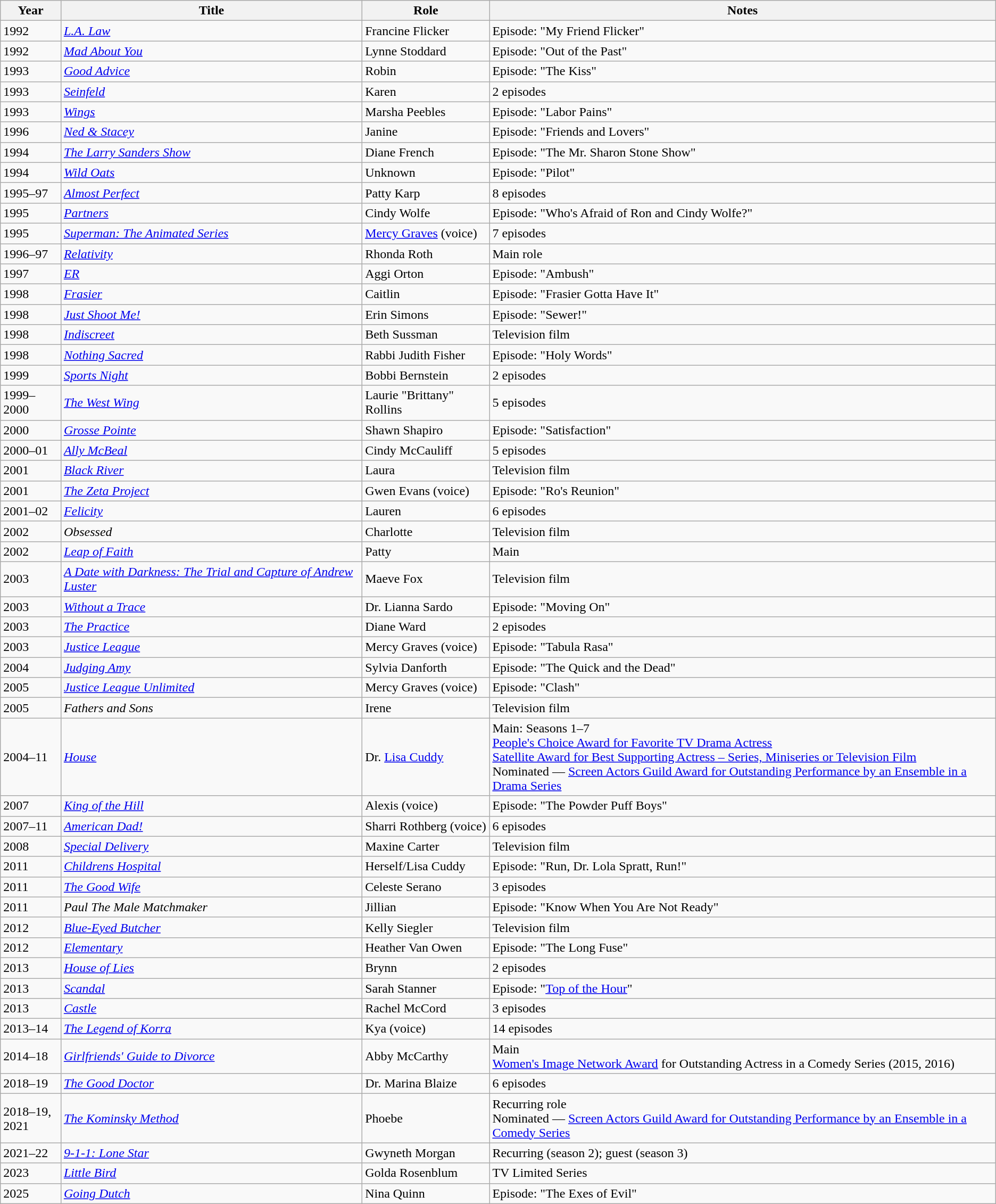<table class="wikitable sortable">
<tr>
<th>Year</th>
<th>Title</th>
<th>Role</th>
<th class="unsortable">Notes</th>
</tr>
<tr>
<td>1992</td>
<td><em><a href='#'>L.A. Law</a></em></td>
<td>Francine Flicker</td>
<td>Episode: "My Friend Flicker"</td>
</tr>
<tr>
<td>1992</td>
<td><em><a href='#'>Mad About You</a></em></td>
<td>Lynne Stoddard</td>
<td>Episode: "Out of the Past"</td>
</tr>
<tr>
<td>1993</td>
<td><em><a href='#'>Good Advice</a></em></td>
<td>Robin</td>
<td>Episode: "The Kiss"</td>
</tr>
<tr>
<td>1993</td>
<td><em><a href='#'>Seinfeld</a></em></td>
<td>Karen</td>
<td>2 episodes</td>
</tr>
<tr>
<td>1993</td>
<td><em><a href='#'>Wings</a></em></td>
<td>Marsha Peebles</td>
<td>Episode: "Labor Pains"</td>
</tr>
<tr>
<td>1996</td>
<td><em><a href='#'>Ned & Stacey</a></em></td>
<td>Janine</td>
<td>Episode: "Friends and Lovers"</td>
</tr>
<tr>
<td>1994</td>
<td><em><a href='#'>The Larry Sanders Show</a></em></td>
<td>Diane French</td>
<td>Episode: "The Mr. Sharon Stone Show"</td>
</tr>
<tr>
<td>1994</td>
<td><em><a href='#'>Wild Oats</a></em></td>
<td>Unknown</td>
<td>Episode: "Pilot"</td>
</tr>
<tr>
<td>1995–97</td>
<td><em><a href='#'>Almost Perfect</a></em></td>
<td>Patty Karp</td>
<td>8 episodes</td>
</tr>
<tr>
<td>1995</td>
<td><em><a href='#'>Partners</a></em></td>
<td>Cindy Wolfe</td>
<td>Episode: "Who's Afraid of Ron and Cindy Wolfe?"</td>
</tr>
<tr>
<td>1995</td>
<td><em><a href='#'>Superman: The Animated Series</a></em></td>
<td><a href='#'>Mercy Graves</a> (voice)</td>
<td>7 episodes</td>
</tr>
<tr>
<td>1996–97</td>
<td><em><a href='#'>Relativity</a></em></td>
<td>Rhonda Roth</td>
<td>Main role</td>
</tr>
<tr>
<td>1997</td>
<td><em><a href='#'>ER</a></em></td>
<td>Aggi Orton</td>
<td>Episode: "Ambush"</td>
</tr>
<tr>
<td>1998</td>
<td><em><a href='#'>Frasier</a></em></td>
<td>Caitlin</td>
<td>Episode: "Frasier Gotta Have It"</td>
</tr>
<tr>
<td>1998</td>
<td><em><a href='#'>Just Shoot Me!</a></em></td>
<td>Erin Simons</td>
<td>Episode: "Sewer!"</td>
</tr>
<tr>
<td>1998</td>
<td><em><a href='#'>Indiscreet</a></em></td>
<td>Beth Sussman</td>
<td>Television film</td>
</tr>
<tr>
<td>1998</td>
<td><em><a href='#'>Nothing Sacred</a></em></td>
<td>Rabbi Judith Fisher</td>
<td>Episode: "Holy Words"</td>
</tr>
<tr>
<td>1999</td>
<td><em><a href='#'>Sports Night</a></em></td>
<td>Bobbi Bernstein</td>
<td>2 episodes</td>
</tr>
<tr>
<td>1999–2000</td>
<td><em><a href='#'>The West Wing</a></em></td>
<td>Laurie "Brittany" Rollins</td>
<td>5 episodes</td>
</tr>
<tr>
<td>2000</td>
<td><em><a href='#'>Grosse Pointe</a></em></td>
<td>Shawn Shapiro</td>
<td>Episode: "Satisfaction"</td>
</tr>
<tr>
<td>2000–01</td>
<td><em><a href='#'>Ally McBeal</a></em></td>
<td>Cindy McCauliff</td>
<td>5 episodes</td>
</tr>
<tr>
<td>2001</td>
<td><em><a href='#'>Black River</a></em></td>
<td>Laura</td>
<td>Television film</td>
</tr>
<tr>
<td>2001</td>
<td><em><a href='#'>The Zeta Project</a></em></td>
<td>Gwen Evans (voice)</td>
<td>Episode: "Ro's Reunion"</td>
</tr>
<tr>
<td>2001–02</td>
<td><em><a href='#'>Felicity</a></em></td>
<td>Lauren</td>
<td>6 episodes</td>
</tr>
<tr>
<td>2002</td>
<td><em>Obsessed</em></td>
<td>Charlotte</td>
<td>Television film</td>
</tr>
<tr>
<td>2002</td>
<td><em><a href='#'>Leap of Faith</a></em></td>
<td>Patty</td>
<td>Main</td>
</tr>
<tr>
<td>2003</td>
<td><em><a href='#'>A Date with Darkness: The Trial and Capture of Andrew Luster</a></em></td>
<td>Maeve Fox</td>
<td>Television film</td>
</tr>
<tr>
<td>2003</td>
<td><em><a href='#'>Without a Trace</a></em></td>
<td>Dr. Lianna Sardo</td>
<td>Episode: "Moving On"</td>
</tr>
<tr>
<td>2003</td>
<td><em><a href='#'>The Practice</a></em></td>
<td>Diane Ward</td>
<td>2 episodes</td>
</tr>
<tr>
<td>2003</td>
<td><em><a href='#'>Justice League</a></em></td>
<td>Mercy Graves (voice)</td>
<td>Episode: "Tabula Rasa"</td>
</tr>
<tr>
<td>2004</td>
<td><em><a href='#'>Judging Amy</a></em></td>
<td>Sylvia Danforth</td>
<td>Episode: "The Quick and the Dead"</td>
</tr>
<tr>
<td>2005</td>
<td><em><a href='#'>Justice League Unlimited</a></em></td>
<td>Mercy Graves (voice)</td>
<td>Episode: "Clash"</td>
</tr>
<tr>
<td>2005</td>
<td><em>Fathers and Sons</em></td>
<td>Irene</td>
<td>Television film</td>
</tr>
<tr>
<td>2004–11</td>
<td><em><a href='#'>House</a></em></td>
<td>Dr. <a href='#'>Lisa Cuddy</a></td>
<td>Main: Seasons 1–7<br><a href='#'>People's Choice Award for Favorite TV Drama Actress</a><br><a href='#'>Satellite Award for Best Supporting Actress – Series, Miniseries or Television Film</a><br>Nominated — <a href='#'>Screen Actors Guild Award for Outstanding Performance by an Ensemble in a Drama Series</a></td>
</tr>
<tr>
<td>2007</td>
<td><em><a href='#'>King of the Hill</a></em></td>
<td>Alexis (voice)</td>
<td>Episode: "The Powder Puff Boys"</td>
</tr>
<tr>
<td>2007–11</td>
<td><em><a href='#'>American Dad!</a></em></td>
<td>Sharri Rothberg (voice)</td>
<td>6 episodes</td>
</tr>
<tr>
<td>2008</td>
<td><em><a href='#'>Special Delivery</a></em></td>
<td>Maxine Carter</td>
<td>Television film</td>
</tr>
<tr>
<td>2011</td>
<td><em><a href='#'>Childrens Hospital</a></em></td>
<td>Herself/Lisa Cuddy</td>
<td>Episode: "Run, Dr. Lola Spratt, Run!"</td>
</tr>
<tr>
<td>2011</td>
<td><em><a href='#'>The Good Wife</a></em></td>
<td>Celeste Serano</td>
<td>3 episodes</td>
</tr>
<tr>
<td>2011</td>
<td><em>Paul The Male Matchmaker</em></td>
<td>Jillian</td>
<td>Episode: "Know When You Are Not Ready"</td>
</tr>
<tr>
<td>2012</td>
<td><em><a href='#'>Blue-Eyed Butcher</a></em></td>
<td>Kelly Siegler</td>
<td>Television film</td>
</tr>
<tr>
<td>2012</td>
<td><em><a href='#'>Elementary</a></em></td>
<td>Heather Van Owen</td>
<td>Episode: "The Long Fuse"</td>
</tr>
<tr>
<td>2013</td>
<td><em><a href='#'>House of Lies</a></em></td>
<td>Brynn</td>
<td>2 episodes</td>
</tr>
<tr>
<td>2013</td>
<td><em><a href='#'>Scandal</a></em></td>
<td>Sarah Stanner</td>
<td>Episode: "<a href='#'>Top of the Hour</a>"</td>
</tr>
<tr>
<td>2013</td>
<td><em><a href='#'>Castle</a></em></td>
<td>Rachel McCord</td>
<td>3 episodes</td>
</tr>
<tr>
<td>2013–14</td>
<td><em><a href='#'>The Legend of Korra</a></em></td>
<td>Kya (voice)</td>
<td>14 episodes</td>
</tr>
<tr>
<td>2014–18</td>
<td><em><a href='#'>Girlfriends' Guide to Divorce</a></em></td>
<td>Abby McCarthy</td>
<td>Main<br><a href='#'>Women's Image Network Award</a> for Outstanding Actress in a Comedy Series (2015, 2016)</td>
</tr>
<tr>
<td>2018–19</td>
<td><em><a href='#'>The Good Doctor</a></em></td>
<td>Dr. Marina Blaize</td>
<td>6 episodes</td>
</tr>
<tr>
<td>2018–19,<br>2021</td>
<td><em><a href='#'>The Kominsky Method</a></em></td>
<td>Phoebe</td>
<td>Recurring role<br>Nominated — <a href='#'>Screen Actors Guild Award for Outstanding Performance by an Ensemble in a Comedy Series</a></td>
</tr>
<tr>
<td>2021–22</td>
<td><em><a href='#'>9-1-1: Lone Star</a></em></td>
<td>Gwyneth Morgan</td>
<td>Recurring (season 2); guest (season 3)</td>
</tr>
<tr>
<td>2023</td>
<td><em><a href='#'>Little Bird</a></em></td>
<td>Golda Rosenblum</td>
<td>TV Limited Series</td>
</tr>
<tr>
<td>2025</td>
<td><em><a href='#'>Going Dutch</a></em></td>
<td>Nina Quinn</td>
<td>Episode: "The Exes of Evil"</td>
</tr>
</table>
